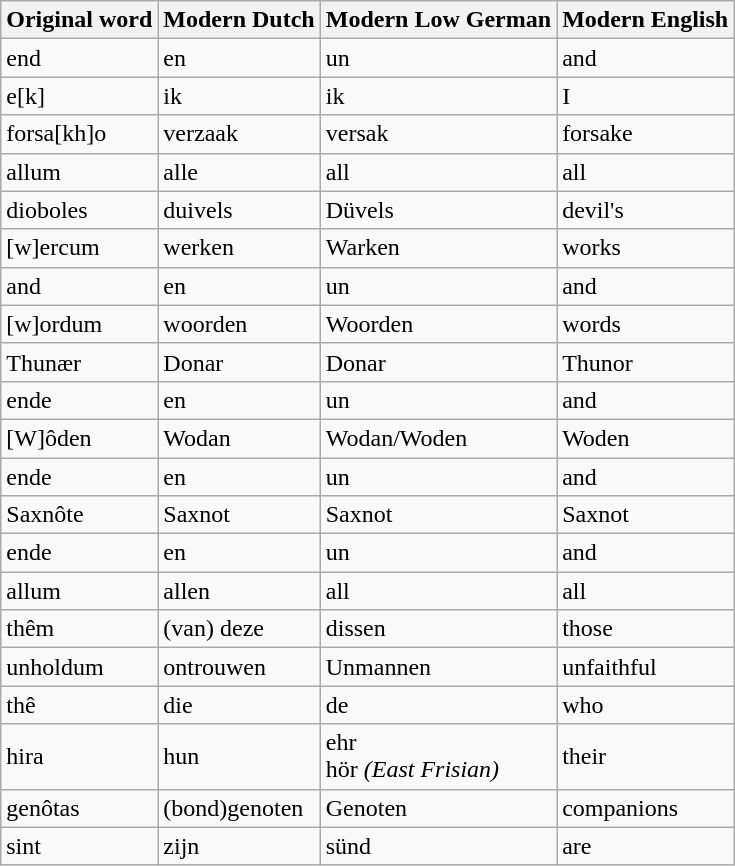<table class="wikitable">
<tr>
<th>Original word</th>
<th>Modern Dutch</th>
<th>Modern Low German</th>
<th>Modern English</th>
</tr>
<tr>
<td>end</td>
<td>en</td>
<td>un</td>
<td>and</td>
</tr>
<tr>
<td>e[k]</td>
<td>ik</td>
<td>ik</td>
<td>I</td>
</tr>
<tr>
<td>forsa[kh]o</td>
<td>verzaak</td>
<td>versak</td>
<td>forsake</td>
</tr>
<tr>
<td>allum</td>
<td>alle</td>
<td>all</td>
<td>all</td>
</tr>
<tr>
<td>dioboles</td>
<td>duivels</td>
<td>Düvels</td>
<td>devil's</td>
</tr>
<tr>
<td>[w]ercum</td>
<td>werken</td>
<td>Warken</td>
<td>works</td>
</tr>
<tr>
<td>and</td>
<td>en</td>
<td>un</td>
<td>and</td>
</tr>
<tr>
<td>[w]ordum</td>
<td>woorden</td>
<td>Woorden</td>
<td>words</td>
</tr>
<tr>
<td>Thunær</td>
<td>Donar</td>
<td>Donar</td>
<td>Thunor</td>
</tr>
<tr>
<td>ende</td>
<td>en</td>
<td>un</td>
<td>and</td>
</tr>
<tr>
<td>[W]ôden</td>
<td>Wodan</td>
<td>Wodan/Woden</td>
<td>Woden</td>
</tr>
<tr>
<td>ende</td>
<td>en</td>
<td>un</td>
<td>and</td>
</tr>
<tr>
<td>Saxnôte</td>
<td>Saxnot</td>
<td>Saxnot</td>
<td>Saxnot</td>
</tr>
<tr>
<td>ende</td>
<td>en</td>
<td>un</td>
<td>and</td>
</tr>
<tr>
<td>allum</td>
<td>allen</td>
<td>all</td>
<td>all</td>
</tr>
<tr>
<td>thêm</td>
<td>(van) deze</td>
<td>dissen</td>
<td>those</td>
</tr>
<tr>
<td>unholdum</td>
<td>ontrouwen</td>
<td>Unmannen</td>
<td>unfaithful</td>
</tr>
<tr>
<td>thê</td>
<td>die</td>
<td>de</td>
<td>who</td>
</tr>
<tr>
<td>hira</td>
<td>hun</td>
<td>ehr<br>hör <em>(East Frisian)</em></td>
<td>their</td>
</tr>
<tr>
<td>genôtas</td>
<td>(bond)genoten</td>
<td>Genoten</td>
<td>companions</td>
</tr>
<tr>
<td>sint</td>
<td>zijn</td>
<td>sünd</td>
<td>are</td>
</tr>
</table>
